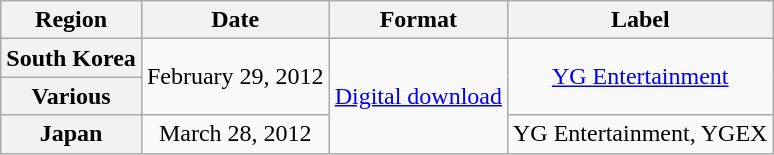<table class="wikitable plainrowheaders">
<tr>
<th>Region</th>
<th>Date</th>
<th>Format</th>
<th>Label</th>
</tr>
<tr>
<th scope="row">South Korea</th>
<td style="text-align:center;" rowspan=2>February 29, 2012</td>
<td rowspan=3><a href='#'>Digital download</a></td>
<td style="text-align:center;" rowspan=2><a href='#'>YG Entertainment</a></td>
</tr>
<tr>
<th scope="row">Various</th>
</tr>
<tr>
<th scope="row">Japan</th>
<td style="text-align:center;">March 28, 2012</td>
<td style="text-align:center;">YG Entertainment, YGEX</td>
</tr>
</table>
